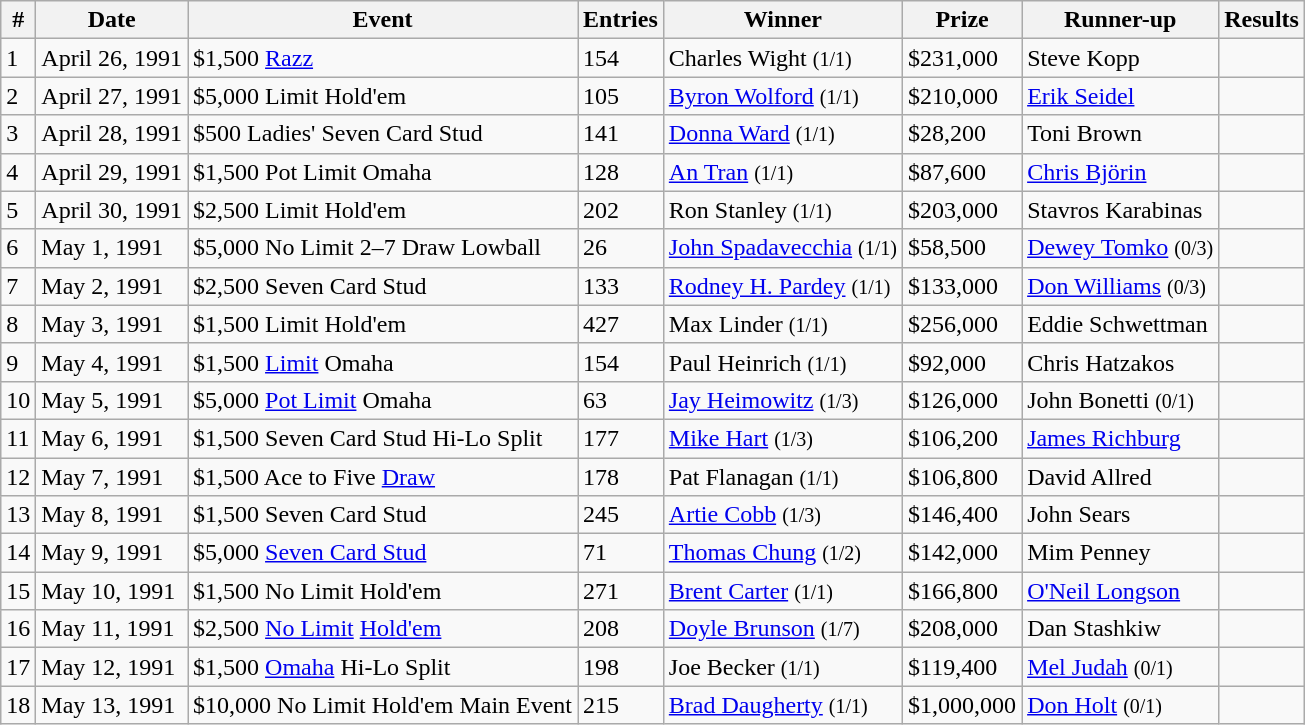<table class="wikitable sortable">
<tr>
<th>#</th>
<th>Date</th>
<th bgcolor="#FFEBAD">Event</th>
<th>Entries</th>
<th bgcolor="#FFEBAD">Winner</th>
<th bgcolor="#FFEBAD">Prize</th>
<th bgcolor="#FFEBAD">Runner-up</th>
<th>Results</th>
</tr>
<tr>
<td>1</td>
<td>April 26, 1991</td>
<td>$1,500 <a href='#'>Razz</a></td>
<td>154</td>
<td>Charles Wight <small>(1/1)</small></td>
<td>$231,000</td>
<td>Steve Kopp</td>
<td></td>
</tr>
<tr>
<td>2</td>
<td>April 27, 1991</td>
<td>$5,000 Limit Hold'em</td>
<td>105</td>
<td><a href='#'>Byron Wolford</a> <small>(1/1)</small></td>
<td>$210,000</td>
<td><a href='#'>Erik Seidel</a></td>
<td></td>
</tr>
<tr>
<td>3</td>
<td>April 28, 1991</td>
<td>$500 Ladies' Seven Card Stud</td>
<td>141</td>
<td><a href='#'>Donna Ward</a> <small>(1/1)</small></td>
<td>$28,200</td>
<td>Toni Brown</td>
<td></td>
</tr>
<tr>
<td>4</td>
<td>April 29, 1991</td>
<td>$1,500 Pot Limit Omaha</td>
<td>128</td>
<td><a href='#'>An Tran</a> <small>(1/1)</small></td>
<td>$87,600</td>
<td><a href='#'>Chris Björin</a></td>
<td></td>
</tr>
<tr>
<td>5</td>
<td>April 30, 1991</td>
<td>$2,500 Limit Hold'em</td>
<td>202</td>
<td>Ron Stanley <small>(1/1)</small></td>
<td>$203,000</td>
<td>Stavros Karabinas</td>
<td></td>
</tr>
<tr>
<td>6</td>
<td>May 1, 1991</td>
<td>$5,000 No Limit 2–7 Draw Lowball</td>
<td>26</td>
<td><a href='#'>John Spadavecchia</a> <small>(1/1)</small></td>
<td>$58,500</td>
<td><a href='#'>Dewey Tomko</a> <small>(0/3)</small></td>
<td></td>
</tr>
<tr>
<td>7</td>
<td>May 2, 1991</td>
<td>$2,500 Seven Card Stud</td>
<td>133</td>
<td><a href='#'>Rodney H. Pardey</a> <small>(1/1)</small></td>
<td>$133,000</td>
<td><a href='#'>Don Williams</a> <small>(0/3)</small></td>
<td></td>
</tr>
<tr>
<td>8</td>
<td>May 3, 1991</td>
<td>$1,500 Limit Hold'em</td>
<td>427</td>
<td>Max Linder <small>(1/1)</small></td>
<td>$256,000</td>
<td>Eddie Schwettman</td>
<td></td>
</tr>
<tr>
<td>9</td>
<td>May 4, 1991</td>
<td>$1,500 <a href='#'>Limit</a> Omaha</td>
<td>154</td>
<td>Paul Heinrich <small>(1/1)</small></td>
<td>$92,000</td>
<td>Chris Hatzakos</td>
<td></td>
</tr>
<tr>
<td>10</td>
<td>May 5, 1991</td>
<td>$5,000 <a href='#'>Pot Limit</a> Omaha</td>
<td>63</td>
<td><a href='#'>Jay Heimowitz</a> <small>(1/3)</small></td>
<td>$126,000</td>
<td>John Bonetti <small>(0/1)</small></td>
<td></td>
</tr>
<tr>
<td>11</td>
<td>May 6, 1991</td>
<td>$1,500 Seven Card Stud Hi-Lo Split</td>
<td>177</td>
<td><a href='#'>Mike Hart</a> <small>(1/3)</small></td>
<td>$106,200</td>
<td><a href='#'>James Richburg</a></td>
<td></td>
</tr>
<tr>
<td>12</td>
<td>May 7, 1991</td>
<td>$1,500 Ace to Five <a href='#'>Draw</a></td>
<td>178</td>
<td>Pat Flanagan <small>(1/1)</small></td>
<td>$106,800</td>
<td>David Allred</td>
<td></td>
</tr>
<tr>
<td>13</td>
<td>May 8, 1991</td>
<td>$1,500 Seven Card Stud</td>
<td>245</td>
<td><a href='#'>Artie Cobb</a> <small>(1/3)</small></td>
<td>$146,400</td>
<td>John Sears</td>
<td></td>
</tr>
<tr>
<td>14</td>
<td>May 9, 1991</td>
<td>$5,000 <a href='#'>Seven Card Stud</a></td>
<td>71</td>
<td><a href='#'>Thomas Chung</a> <small>(1/2)</small></td>
<td>$142,000</td>
<td>Mim Penney</td>
<td></td>
</tr>
<tr>
<td>15</td>
<td>May 10, 1991</td>
<td>$1,500 No Limit Hold'em</td>
<td>271</td>
<td><a href='#'>Brent Carter</a> <small>(1/1)</small></td>
<td>$166,800</td>
<td><a href='#'>O'Neil Longson</a></td>
<td></td>
</tr>
<tr>
<td>16</td>
<td>May 11, 1991</td>
<td>$2,500 <a href='#'>No Limit</a> <a href='#'>Hold'em</a></td>
<td>208</td>
<td><a href='#'>Doyle Brunson</a> <small>(1/7)</small></td>
<td>$208,000</td>
<td>Dan Stashkiw</td>
<td></td>
</tr>
<tr>
<td>17</td>
<td>May 12, 1991</td>
<td>$1,500 <a href='#'>Omaha</a> Hi-Lo Split</td>
<td>198</td>
<td>Joe Becker <small>(1/1)</small></td>
<td>$119,400</td>
<td><a href='#'>Mel Judah</a> <small>(0/1)</small></td>
<td></td>
</tr>
<tr>
<td>18</td>
<td>May 13, 1991</td>
<td>$10,000 No Limit Hold'em Main Event</td>
<td>215</td>
<td><a href='#'>Brad Daugherty</a> <small>(1/1)</small></td>
<td>$1,000,000</td>
<td><a href='#'>Don Holt</a> <small>(0/1)</small></td>
<td></td>
</tr>
</table>
